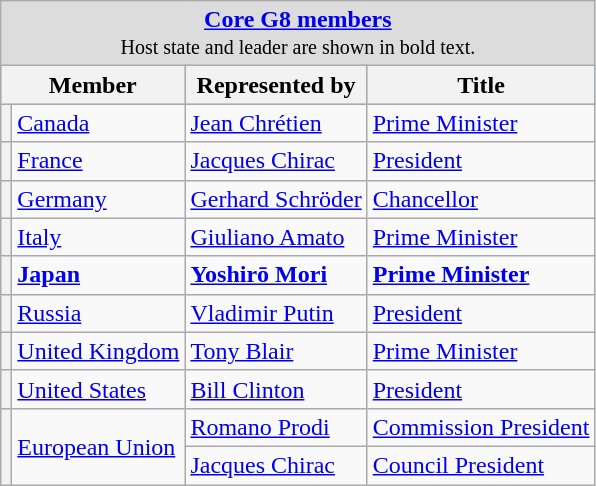<table class="wikitable">
<tr>
<td colspan="4" style="text-align: center; background:Gainsboro"><strong><a href='#'>Core G8 members</a></strong><br><small>Host state and leader are shown in bold text.</small></td>
</tr>
<tr style="background:LightSteelBlue; text-align:center;">
<th colspan=2>Member</th>
<th>Represented by</th>
<th>Title</th>
</tr>
<tr>
<th></th>
<td><a href='#'>Canada</a></td>
<td><a href='#'>Jean Chrétien</a></td>
<td><a href='#'>Prime Minister</a></td>
</tr>
<tr>
<th></th>
<td><a href='#'>France</a></td>
<td><a href='#'>Jacques Chirac</a></td>
<td><a href='#'>President</a></td>
</tr>
<tr>
<th></th>
<td><a href='#'>Germany</a></td>
<td><a href='#'>Gerhard Schröder</a></td>
<td><a href='#'>Chancellor</a></td>
</tr>
<tr>
<th></th>
<td><a href='#'>Italy</a></td>
<td><a href='#'>Giuliano Amato</a></td>
<td><a href='#'>Prime Minister</a></td>
</tr>
<tr>
<th></th>
<td><strong><a href='#'>Japan</a></strong></td>
<td><strong><a href='#'>Yoshirō Mori</a></strong></td>
<td><strong><a href='#'>Prime Minister</a></strong></td>
</tr>
<tr>
<th></th>
<td><a href='#'>Russia</a></td>
<td><a href='#'>Vladimir Putin</a></td>
<td><a href='#'>President</a></td>
</tr>
<tr>
<th></th>
<td><a href='#'>United Kingdom</a></td>
<td><a href='#'>Tony Blair</a></td>
<td><a href='#'>Prime Minister</a></td>
</tr>
<tr>
<th></th>
<td><a href='#'>United States</a></td>
<td><a href='#'>Bill Clinton</a></td>
<td><a href='#'>President</a></td>
</tr>
<tr>
<th rowspan="2"></th>
<td rowspan="2"><a href='#'>European Union</a></td>
<td><a href='#'>Romano Prodi</a></td>
<td><a href='#'>Commission President</a></td>
</tr>
<tr>
<td><a href='#'>Jacques Chirac</a></td>
<td><a href='#'>Council President</a></td>
</tr>
</table>
